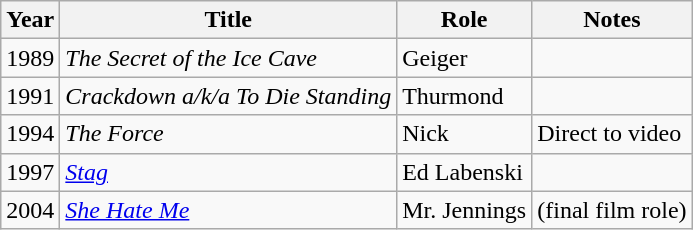<table class="wikitable">
<tr>
<th>Year</th>
<th>Title</th>
<th>Role</th>
<th>Notes</th>
</tr>
<tr>
<td>1989</td>
<td><em>The Secret of the Ice Cave</em></td>
<td>Geiger</td>
<td></td>
</tr>
<tr>
<td>1991</td>
<td><em>Crackdown a/k/a To Die Standing</em></td>
<td>Thurmond</td>
<td></td>
</tr>
<tr>
<td>1994</td>
<td><em>The Force</em></td>
<td>Nick</td>
<td>Direct to video</td>
</tr>
<tr>
<td>1997</td>
<td><em><a href='#'>Stag</a></em></td>
<td>Ed Labenski</td>
<td></td>
</tr>
<tr>
<td>2004</td>
<td><em><a href='#'>She Hate Me</a></em></td>
<td>Mr. Jennings</td>
<td>(final film role)</td>
</tr>
</table>
